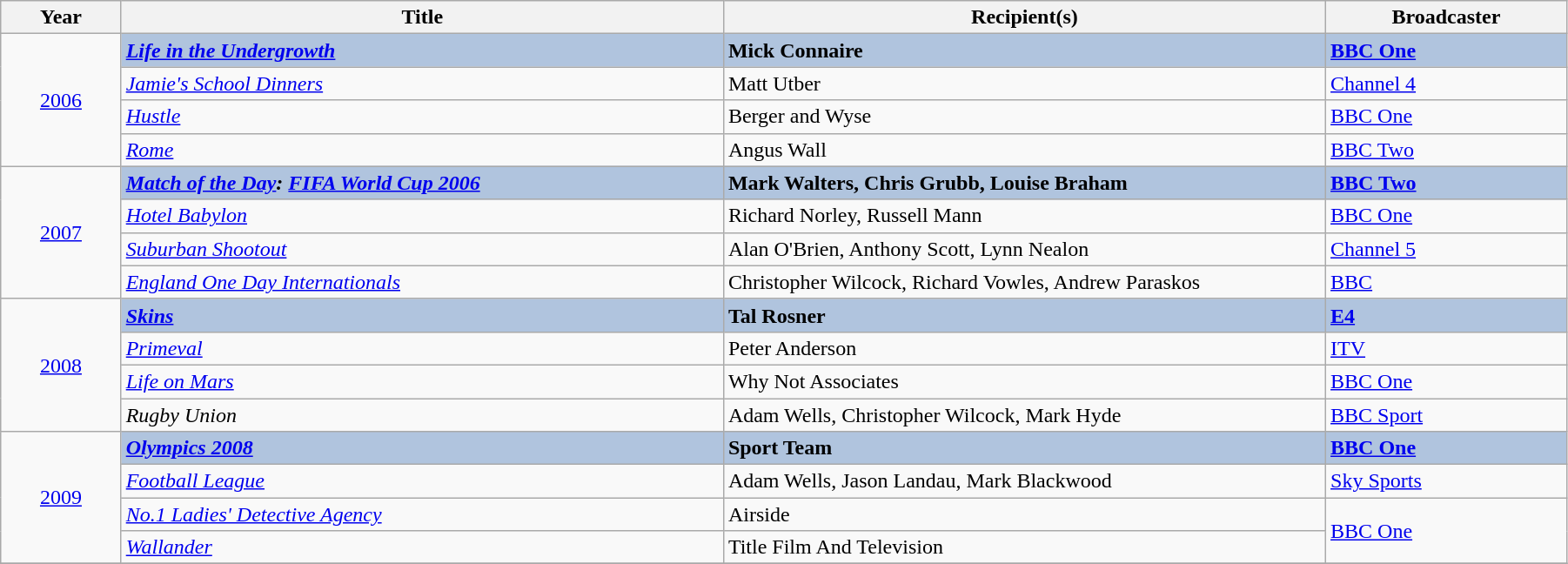<table class="wikitable" width="95%">
<tr>
<th width=5%>Year</th>
<th width=25%>Title</th>
<th width=25%><strong>Recipient(s)</strong></th>
<th width=10%><strong>Broadcaster</strong></th>
</tr>
<tr>
<td rowspan="4" style="text-align:center;"><a href='#'>2006</a></td>
<td style="background:#B0C4DE;"><strong><em><a href='#'>Life in the Undergrowth</a></em></strong></td>
<td style="background:#B0C4DE;"><strong>Mick Connaire</strong></td>
<td style="background:#B0C4DE;"><strong><a href='#'>BBC One</a></strong></td>
</tr>
<tr>
<td><em><a href='#'>Jamie's School Dinners</a></em></td>
<td>Matt Utber</td>
<td><a href='#'>Channel 4</a></td>
</tr>
<tr>
<td><em><a href='#'>Hustle</a></em></td>
<td>Berger and Wyse</td>
<td><a href='#'>BBC One</a></td>
</tr>
<tr>
<td><em><a href='#'>Rome</a></em></td>
<td>Angus Wall</td>
<td><a href='#'>BBC Two</a></td>
</tr>
<tr>
<td rowspan="4" style="text-align:center;"><a href='#'>2007</a></td>
<td style="background:#B0C4DE;"><strong><em><a href='#'>Match of the Day</a>: <a href='#'>FIFA World Cup 2006</a></em></strong></td>
<td style="background:#B0C4DE;"><strong>Mark Walters, Chris Grubb, Louise Braham</strong></td>
<td style="background:#B0C4DE;"><strong><a href='#'>BBC Two</a></strong></td>
</tr>
<tr>
<td><em><a href='#'>Hotel Babylon</a></em></td>
<td>Richard Norley, Russell Mann</td>
<td><a href='#'>BBC One</a></td>
</tr>
<tr>
<td><em><a href='#'>Suburban Shootout</a></em></td>
<td>Alan O'Brien, Anthony Scott, Lynn Nealon</td>
<td><a href='#'>Channel 5</a></td>
</tr>
<tr>
<td><em><a href='#'>England One Day Internationals</a></em></td>
<td>Christopher Wilcock, Richard Vowles, Andrew Paraskos</td>
<td><a href='#'>BBC</a></td>
</tr>
<tr>
<td rowspan="4" style="text-align:center;"><a href='#'>2008</a></td>
<td style="background:#B0C4DE;"><strong><em><a href='#'>Skins</a></em></strong></td>
<td style="background:#B0C4DE;"><strong>Tal Rosner</strong></td>
<td style="background:#B0C4DE;"><strong><a href='#'>E4</a></strong></td>
</tr>
<tr>
<td><em><a href='#'>Primeval</a></em></td>
<td>Peter Anderson</td>
<td><a href='#'>ITV</a></td>
</tr>
<tr>
<td><em><a href='#'>Life on Mars</a></em></td>
<td>Why Not Associates</td>
<td><a href='#'>BBC One</a></td>
</tr>
<tr>
<td><em>Rugby Union</em></td>
<td>Adam Wells, Christopher Wilcock, Mark Hyde</td>
<td><a href='#'>BBC Sport</a></td>
</tr>
<tr>
<td rowspan="4" style="text-align:center;"><a href='#'>2009</a></td>
<td style="background:#B0C4DE;"><strong><em><a href='#'>Olympics 2008</a></em></strong></td>
<td style="background:#B0C4DE;"><strong>Sport Team</strong></td>
<td style="background:#B0C4DE;"><strong><a href='#'>BBC One</a></strong></td>
</tr>
<tr>
<td><em><a href='#'>Football League</a></em></td>
<td>Adam Wells, Jason Landau, Mark Blackwood</td>
<td><a href='#'>Sky Sports</a></td>
</tr>
<tr>
<td><em><a href='#'>No.1 Ladies' Detective Agency</a></em></td>
<td>Airside</td>
<td rowspan="2"><a href='#'>BBC One</a></td>
</tr>
<tr>
<td><em><a href='#'>Wallander</a></em></td>
<td>Title Film And Television</td>
</tr>
<tr>
</tr>
</table>
